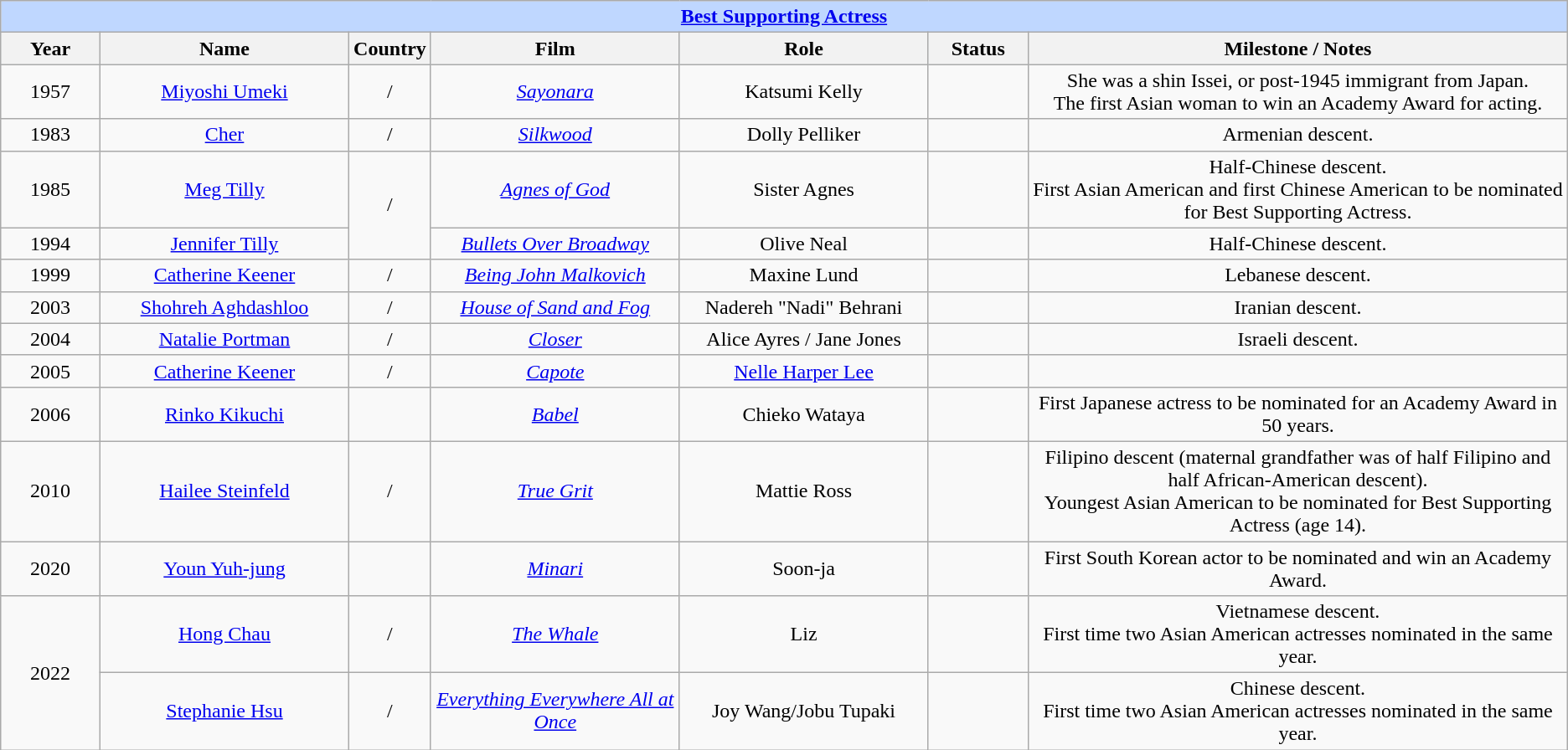<table class="wikitable" style="text-align: center">
<tr style="background:#bfd7ff;">
<td colspan="7" style="text-align:center;"><strong><a href='#'>Best Supporting Actress</a></strong></td>
</tr>
<tr style="background:#ebf5ff;">
<th width="75">Year</th>
<th width="200">Name</th>
<th width="50">Country</th>
<th width="200">Film</th>
<th width="200">Role</th>
<th width="75">Status</th>
<th width="450">Milestone / Notes</th>
</tr>
<tr>
<td>1957</td>
<td><a href='#'>Miyoshi Umeki</a></td>
<td style="text-align: center">/</td>
<td><em><a href='#'>Sayonara</a></em></td>
<td>Katsumi Kelly</td>
<td></td>
<td>She was a shin Issei, or post-1945 immigrant from Japan.<br>The first Asian woman to win an Academy Award for acting.</td>
</tr>
<tr>
<td>1983</td>
<td><a href='#'>Cher</a></td>
<td style="text-align: center">/</td>
<td><em><a href='#'>Silkwood</a></em></td>
<td>Dolly Pelliker</td>
<td></td>
<td>Armenian descent.</td>
</tr>
<tr>
<td>1985</td>
<td><a href='#'>Meg Tilly</a></td>
<td rowspan="2" style="text-align: center">/</td>
<td><em><a href='#'>Agnes of God</a></em></td>
<td>Sister Agnes</td>
<td></td>
<td>Half-Chinese descent.<br>First Asian American and first Chinese American to be nominated for Best Supporting Actress.</td>
</tr>
<tr>
<td>1994</td>
<td><a href='#'>Jennifer Tilly</a></td>
<td><em><a href='#'>Bullets Over Broadway</a></em></td>
<td>Olive Neal</td>
<td></td>
<td>Half-Chinese descent.</td>
</tr>
<tr>
<td>1999</td>
<td><a href='#'>Catherine Keener</a></td>
<td style="text-align: center">/</td>
<td><em><a href='#'>Being John Malkovich</a></em></td>
<td>Maxine Lund</td>
<td></td>
<td>Lebanese descent.</td>
</tr>
<tr>
<td>2003</td>
<td><a href='#'>Shohreh Aghdashloo</a></td>
<td style="text-align: center">/</td>
<td><em><a href='#'>House of Sand and Fog</a></em></td>
<td>Nadereh "Nadi" Behrani</td>
<td></td>
<td>Iranian descent.</td>
</tr>
<tr>
<td>2004</td>
<td><a href='#'>Natalie Portman</a></td>
<td style="text-align: center">/<br></td>
<td><em><a href='#'>Closer</a></em></td>
<td>Alice Ayres / Jane Jones</td>
<td></td>
<td>Israeli descent.</td>
</tr>
<tr>
<td>2005</td>
<td><a href='#'>Catherine Keener</a></td>
<td style="text-align: center">/</td>
<td><em><a href='#'>Capote</a></em></td>
<td><a href='#'>Nelle Harper Lee</a></td>
<td></td>
<td></td>
</tr>
<tr>
<td>2006</td>
<td><a href='#'>Rinko Kikuchi</a></td>
<td style="text-align: center"></td>
<td><em><a href='#'>Babel</a></em></td>
<td>Chieko Wataya</td>
<td></td>
<td>First Japanese actress to be nominated for an Academy Award in 50 years.</td>
</tr>
<tr>
<td>2010</td>
<td><a href='#'>Hailee Steinfeld</a></td>
<td style="text-align: center">/</td>
<td><em><a href='#'>True Grit</a></em></td>
<td>Mattie Ross</td>
<td></td>
<td>Filipino descent (maternal grandfather was of half Filipino and half African-American descent).<br>Youngest Asian American to be nominated for Best Supporting Actress (age 14).</td>
</tr>
<tr>
<td>2020</td>
<td><a href='#'>Youn Yuh-jung</a></td>
<td style="text-align: center"></td>
<td><em><a href='#'>Minari</a></em></td>
<td>Soon-ja</td>
<td></td>
<td>First South Korean actor to be nominated and win an Academy Award.</td>
</tr>
<tr>
<td rowspan="2" style="text-align: center">2022</td>
<td><a href='#'>Hong Chau</a></td>
<td style="text-align: center">/</td>
<td><em><a href='#'>The Whale</a></em></td>
<td>Liz</td>
<td></td>
<td>Vietnamese descent.<br>First time two Asian American actresses nominated in the same year.</td>
</tr>
<tr>
<td><a href='#'>Stephanie Hsu</a></td>
<td style="text-align: center">/</td>
<td><em><a href='#'>Everything Everywhere All at Once</a></em></td>
<td>Joy Wang/Jobu Tupaki</td>
<td></td>
<td>Chinese descent.<br>First time two Asian American actresses nominated in the same year.</td>
</tr>
</table>
